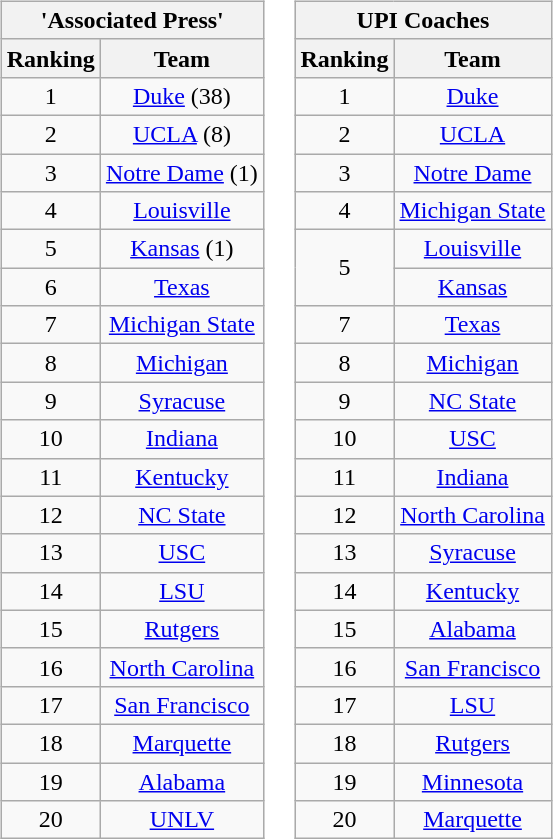<table>
<tr style="vertical-align:top;">
<td><br><table class="wikitable" style="text-align:center;">
<tr>
<th colspan=2>'Associated Press'</th>
</tr>
<tr>
<th>Ranking</th>
<th>Team</th>
</tr>
<tr>
<td>1</td>
<td><a href='#'>Duke</a> (38)</td>
</tr>
<tr>
<td>2</td>
<td><a href='#'>UCLA</a> (8)</td>
</tr>
<tr>
<td>3</td>
<td><a href='#'>Notre Dame</a> (1)</td>
</tr>
<tr>
<td>4</td>
<td><a href='#'>Louisville</a></td>
</tr>
<tr>
<td>5</td>
<td><a href='#'>Kansas</a> (1)</td>
</tr>
<tr>
<td>6</td>
<td><a href='#'>Texas</a></td>
</tr>
<tr>
<td>7</td>
<td><a href='#'>Michigan State</a></td>
</tr>
<tr>
<td>8</td>
<td><a href='#'>Michigan</a></td>
</tr>
<tr>
<td>9</td>
<td><a href='#'>Syracuse</a></td>
</tr>
<tr>
<td>10</td>
<td><a href='#'>Indiana</a></td>
</tr>
<tr>
<td>11</td>
<td><a href='#'>Kentucky</a></td>
</tr>
<tr>
<td>12</td>
<td><a href='#'>NC State</a></td>
</tr>
<tr>
<td>13</td>
<td><a href='#'>USC</a></td>
</tr>
<tr>
<td>14</td>
<td><a href='#'>LSU</a></td>
</tr>
<tr>
<td>15</td>
<td><a href='#'>Rutgers</a></td>
</tr>
<tr>
<td>16</td>
<td><a href='#'>North Carolina</a></td>
</tr>
<tr>
<td>17</td>
<td><a href='#'>San Francisco</a></td>
</tr>
<tr>
<td>18</td>
<td><a href='#'>Marquette</a></td>
</tr>
<tr>
<td>19</td>
<td><a href='#'>Alabama</a></td>
</tr>
<tr>
<td>20</td>
<td><a href='#'>UNLV</a></td>
</tr>
</table>
</td>
<td><br><table class="wikitable" style="text-align:center;">
<tr>
<th colspan=2><strong>UPI Coaches</strong></th>
</tr>
<tr>
<th>Ranking</th>
<th>Team</th>
</tr>
<tr>
<td>1</td>
<td><a href='#'>Duke</a></td>
</tr>
<tr>
<td>2</td>
<td><a href='#'>UCLA</a></td>
</tr>
<tr>
<td>3</td>
<td><a href='#'>Notre Dame</a></td>
</tr>
<tr>
<td>4</td>
<td><a href='#'>Michigan State</a></td>
</tr>
<tr>
<td rowspan=2 valign=middle>5</td>
<td><a href='#'>Louisville</a></td>
</tr>
<tr>
<td><a href='#'>Kansas</a></td>
</tr>
<tr>
<td>7</td>
<td><a href='#'>Texas</a></td>
</tr>
<tr>
<td>8</td>
<td><a href='#'>Michigan</a></td>
</tr>
<tr>
<td>9</td>
<td><a href='#'>NC State</a></td>
</tr>
<tr>
<td>10</td>
<td><a href='#'>USC</a></td>
</tr>
<tr>
<td>11</td>
<td><a href='#'>Indiana</a></td>
</tr>
<tr>
<td>12</td>
<td><a href='#'>North Carolina</a></td>
</tr>
<tr>
<td>13</td>
<td><a href='#'>Syracuse</a></td>
</tr>
<tr>
<td>14</td>
<td><a href='#'>Kentucky</a></td>
</tr>
<tr>
<td>15</td>
<td><a href='#'>Alabama</a></td>
</tr>
<tr>
<td>16</td>
<td><a href='#'>San Francisco</a></td>
</tr>
<tr>
<td>17</td>
<td><a href='#'>LSU</a></td>
</tr>
<tr>
<td>18</td>
<td><a href='#'>Rutgers</a></td>
</tr>
<tr>
<td>19</td>
<td><a href='#'>Minnesota</a></td>
</tr>
<tr>
<td>20</td>
<td><a href='#'>Marquette</a></td>
</tr>
</table>
</td>
</tr>
</table>
